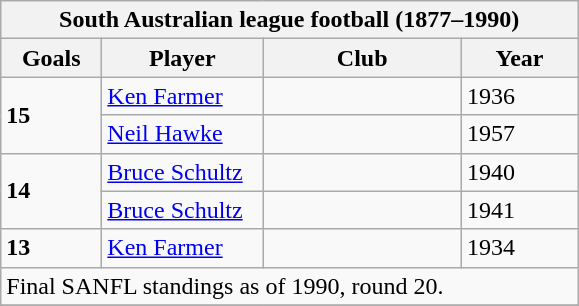<table class="wikitable">
<tr>
<th colspan=4>South Australian league football (1877–1990)</th>
</tr>
<tr>
<th style="width:60px;">Goals</th>
<th style="width:100px;">Player</th>
<th style="width:125px;">Club</th>
<th style="width:70px;">Year</th>
</tr>
<tr>
<td rowspan="2"><strong>15</strong></td>
<td><a href='#'>Ken Farmer</a></td>
<td></td>
<td>1936</td>
</tr>
<tr>
<td><a href='#'>Neil Hawke</a></td>
<td></td>
<td>1957</td>
</tr>
<tr>
<td rowspan="2"><strong>14</strong></td>
<td><a href='#'>Bruce Schultz</a></td>
<td></td>
<td>1940</td>
</tr>
<tr>
<td><a href='#'>Bruce Schultz</a></td>
<td></td>
<td>1941</td>
</tr>
<tr>
<td><strong>13</strong></td>
<td><a href='#'>Ken Farmer</a></td>
<td></td>
<td>1934</td>
</tr>
<tr>
<td colspan="4">Final SANFL standings as of 1990, round 20.</td>
</tr>
<tr>
</tr>
</table>
